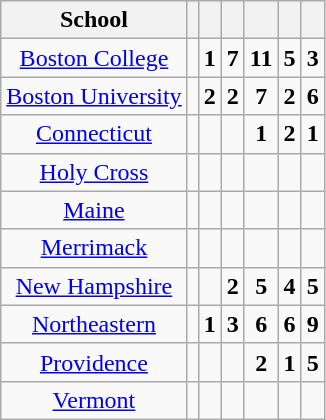<table class="wikitable sortable" style="text-align: center;">
<tr>
<th>School</th>
<th data-sort-type="number" scope="col"></th>
<th data-sort-type="number" scope="col"></th>
<th data-sort-type="number" scope="col"></th>
<th data-sort-type="number" scope="col"></th>
<th data-sort-type="number" scope="col"></th>
<th data-sort-type="number" scope="col"></th>
</tr>
<tr>
<td><a href='#'>Boston College</a></td>
<td></td>
<td><strong>1</strong><br></td>
<td><strong>7</strong><br></td>
<td><strong>11</strong><br></td>
<td><strong>5</strong><br></td>
<td><strong>3</strong><br></td>
</tr>
<tr>
<td><a href='#'>Boston University</a></td>
<td></td>
<td><strong>2</strong><br></td>
<td><strong>2</strong><br></td>
<td><strong>7</strong><br></td>
<td><strong>2</strong><br></td>
<td><strong>6</strong><br></td>
</tr>
<tr>
<td><a href='#'>Connecticut</a></td>
<td></td>
<td></td>
<td></td>
<td><strong>1</strong><br></td>
<td><strong>2</strong><br></td>
<td><strong>1</strong><br></td>
</tr>
<tr>
<td><a href='#'>Holy Cross</a></td>
<td></td>
<td></td>
<td></td>
<td></td>
<td></td>
<td></td>
</tr>
<tr>
<td><a href='#'>Maine</a></td>
<td></td>
<td></td>
<td></td>
<td></td>
<td></td>
<td></td>
</tr>
<tr>
<td><a href='#'>Merrimack</a></td>
<td></td>
<td></td>
<td></td>
<td></td>
<td></td>
<td></td>
</tr>
<tr>
<td><a href='#'>New Hampshire</a></td>
<td></td>
<td></td>
<td><strong>2</strong><br></td>
<td><strong>5</strong><br></td>
<td><strong>4</strong><br></td>
<td><strong>5</strong><br></td>
</tr>
<tr>
<td><a href='#'>Northeastern</a></td>
<td></td>
<td><strong>1</strong><br></td>
<td><strong>3</strong><br></td>
<td><strong>6</strong><br></td>
<td><strong>6</strong><br></td>
<td><strong>9</strong><br></td>
</tr>
<tr>
<td><a href='#'>Providence</a></td>
<td></td>
<td></td>
<td></td>
<td><strong>2</strong><br></td>
<td><strong>1</strong><br></td>
<td><strong>5</strong><br></td>
</tr>
<tr>
<td><a href='#'>Vermont</a></td>
<td></td>
<td></td>
<td></td>
<td></td>
<td></td>
<td></td>
</tr>
</table>
